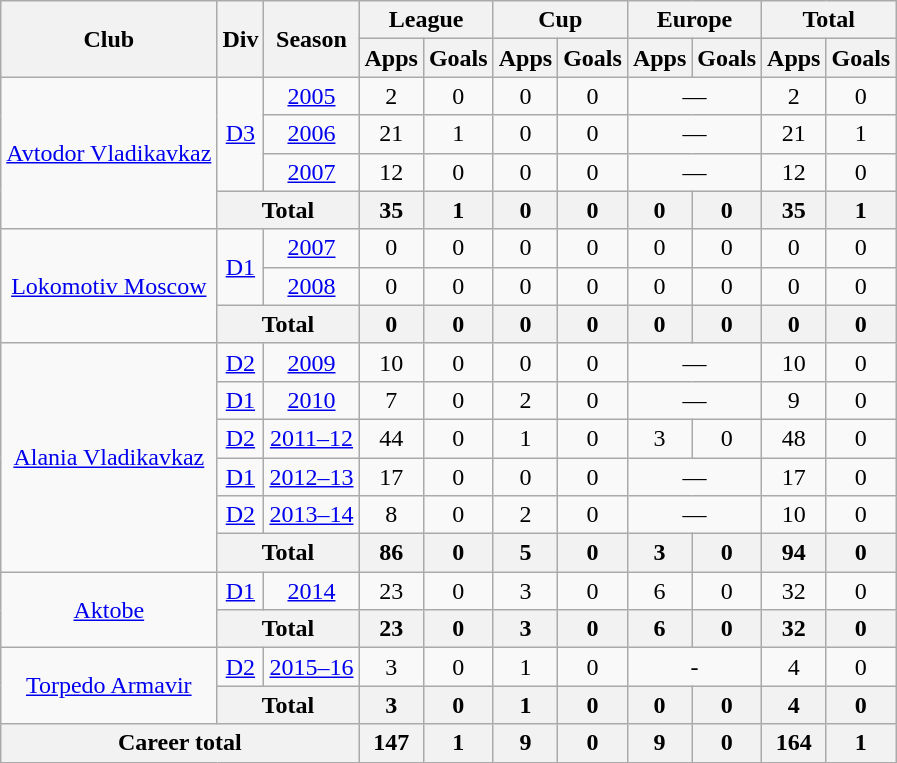<table class="wikitable" style="text-align: center;">
<tr>
<th rowspan="2">Club</th>
<th rowspan="2">Div</th>
<th rowspan="2">Season</th>
<th colspan="2">League</th>
<th colspan="2">Cup</th>
<th colspan="2">Europe</th>
<th colspan="2">Total</th>
</tr>
<tr>
<th>Apps</th>
<th>Goals</th>
<th>Apps</th>
<th>Goals</th>
<th>Apps</th>
<th>Goals</th>
<th>Apps</th>
<th>Goals</th>
</tr>
<tr>
<td rowspan="4" valign="center"><a href='#'>Avtodor Vladikavkaz</a></td>
<td rowspan="3"><a href='#'>D3</a></td>
<td><a href='#'>2005</a></td>
<td>2</td>
<td>0</td>
<td>0</td>
<td>0</td>
<td colspan="2">—</td>
<td>2</td>
<td>0</td>
</tr>
<tr>
<td><a href='#'>2006</a></td>
<td>21</td>
<td>1</td>
<td>0</td>
<td>0</td>
<td colspan="2">—</td>
<td>21</td>
<td>1</td>
</tr>
<tr>
<td><a href='#'>2007</a></td>
<td>12</td>
<td>0</td>
<td>0</td>
<td>0</td>
<td colspan="2">—</td>
<td>12</td>
<td>0</td>
</tr>
<tr>
<th colspan="2">Total</th>
<th>35</th>
<th>1</th>
<th>0</th>
<th>0</th>
<th>0</th>
<th>0</th>
<th>35</th>
<th>1</th>
</tr>
<tr>
<td rowspan="3" valign="center"><a href='#'>Lokomotiv Moscow</a></td>
<td rowspan="2"><a href='#'>D1</a></td>
<td><a href='#'>2007</a></td>
<td>0</td>
<td>0</td>
<td>0</td>
<td>0</td>
<td>0</td>
<td>0</td>
<td>0</td>
<td>0</td>
</tr>
<tr>
<td><a href='#'>2008</a></td>
<td>0</td>
<td>0</td>
<td>0</td>
<td>0</td>
<td>0</td>
<td>0</td>
<td>0</td>
<td>0</td>
</tr>
<tr>
<th colspan="2">Total</th>
<th>0</th>
<th>0</th>
<th>0</th>
<th>0</th>
<th>0</th>
<th>0</th>
<th>0</th>
<th>0</th>
</tr>
<tr>
<td rowspan="6" valign="center"><a href='#'>Alania Vladikavkaz</a></td>
<td rowspan="1"><a href='#'>D2</a></td>
<td><a href='#'>2009</a></td>
<td>10</td>
<td>0</td>
<td>0</td>
<td>0</td>
<td colspan="2">—</td>
<td>10</td>
<td>0</td>
</tr>
<tr>
<td rowspan="1"><a href='#'>D1</a></td>
<td><a href='#'>2010</a></td>
<td>7</td>
<td>0</td>
<td>2</td>
<td>0</td>
<td colspan="2">—</td>
<td>9</td>
<td>0</td>
</tr>
<tr>
<td rowspan="1"><a href='#'>D2</a></td>
<td><a href='#'>2011–12</a></td>
<td>44</td>
<td>0</td>
<td>1</td>
<td>0</td>
<td>3</td>
<td>0</td>
<td>48</td>
<td>0</td>
</tr>
<tr>
<td rowspan="1"><a href='#'>D1</a></td>
<td><a href='#'>2012–13</a></td>
<td>17</td>
<td>0</td>
<td>0</td>
<td>0</td>
<td colspan="2">—</td>
<td>17</td>
<td>0</td>
</tr>
<tr>
<td rowspan="1"><a href='#'>D2</a></td>
<td><a href='#'>2013–14</a></td>
<td>8</td>
<td>0</td>
<td>2</td>
<td>0</td>
<td colspan="2">—</td>
<td>10</td>
<td>0</td>
</tr>
<tr>
<th colspan="2">Total</th>
<th>86</th>
<th>0</th>
<th>5</th>
<th>0</th>
<th>3</th>
<th>0</th>
<th>94</th>
<th>0</th>
</tr>
<tr>
<td rowspan="2" valign="center"><a href='#'>Aktobe</a></td>
<td rowspan="1"><a href='#'>D1</a></td>
<td><a href='#'>2014</a></td>
<td>23</td>
<td>0</td>
<td>3</td>
<td>0</td>
<td>6</td>
<td>0</td>
<td>32</td>
<td>0</td>
</tr>
<tr>
<th colspan="2">Total</th>
<th>23</th>
<th>0</th>
<th>3</th>
<th>0</th>
<th>6</th>
<th>0</th>
<th>32</th>
<th>0</th>
</tr>
<tr>
<td rowspan="2" valign="center"><a href='#'>Torpedo Armavir</a></td>
<td rowspan="1"><a href='#'>D2</a></td>
<td><a href='#'>2015–16</a></td>
<td>3</td>
<td>0</td>
<td>1</td>
<td>0</td>
<td colspan="2">-</td>
<td>4</td>
<td>0</td>
</tr>
<tr>
<th colspan="2">Total</th>
<th>3</th>
<th>0</th>
<th>1</th>
<th>0</th>
<th>0</th>
<th>0</th>
<th>4</th>
<th>0</th>
</tr>
<tr>
<th colspan="3">Career total</th>
<th>147</th>
<th>1</th>
<th>9</th>
<th>0</th>
<th>9</th>
<th>0</th>
<th>164</th>
<th>1</th>
</tr>
</table>
